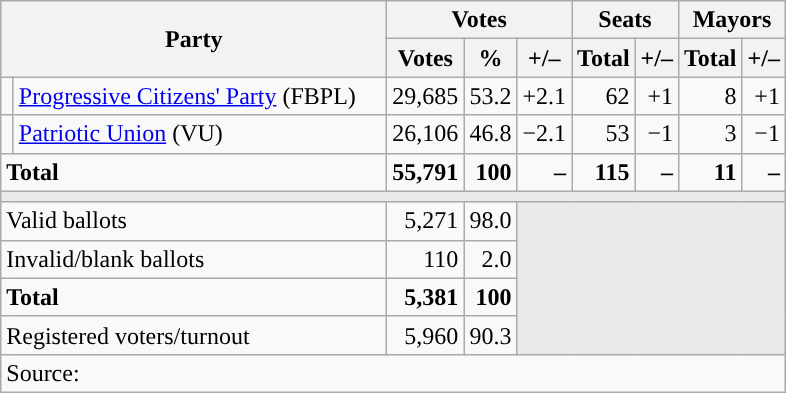<table class=wikitable style=text-align:right>
<tr>
<th colspan=2 rowspan=2 width ='250px'>Party</th>
<th colspan=3>Votes</th>
<th colspan=2>Seats</th>
<th colspan=2>Mayors</th>
</tr>
<tr>
<th>Votes</th>
<th>%</th>
<th>+/–</th>
<th>Total</th>
<th>+/–</th>
<th>Total</th>
<th>+/–</th>
</tr>
<tr>
<td width="1"></td>
<td align=left><a href='#'>Progressive Citizens' Party</a> (FBPL)</td>
<td>29,685</td>
<td>53.2</td>
<td>+2.1</td>
<td>62</td>
<td>+1</td>
<td>8</td>
<td>+1</td>
</tr>
<tr>
<td width="1"></td>
<td align=left><a href='#'>Patriotic Union</a> (VU)</td>
<td>26,106</td>
<td>46.8</td>
<td>−2.1</td>
<td>53</td>
<td>−1</td>
<td>3</td>
<td>−1</td>
</tr>
<tr>
<td colspan=2 align=left><strong>Total</strong></td>
<td><strong>55,791</strong></td>
<td><strong>100</strong></td>
<td><strong>–</strong></td>
<td><strong>115</strong></td>
<td><strong>–</strong></td>
<td><strong>11</strong></td>
<td><strong>–</strong></td>
</tr>
<tr>
<td colspan=9 bgcolor=#E9E9E9></td>
</tr>
<tr>
<td colspan=2 align=left>Valid ballots</td>
<td>5,271</td>
<td>98.0</td>
<td colspan=5 rowspan=4 bgcolor=#E9E9E9></td>
</tr>
<tr>
<td colspan=2 align=left>Invalid/blank ballots</td>
<td>110</td>
<td>2.0</td>
</tr>
<tr>
<td colspan=2 align=left><strong>Total</strong></td>
<td><strong>5,381</strong></td>
<td><strong>100</strong></td>
</tr>
<tr>
<td colspan=2 align=left>Registered voters/turnout</td>
<td>5,960</td>
<td>90.3</td>
</tr>
<tr>
<td align=left colspan=9>Source: </td>
</tr>
</table>
